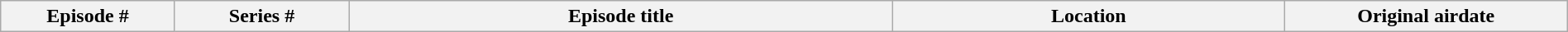<table class="wikitable plainrowheaders" style="width:100%; margin:auto;">
<tr>
<th width="8%">Episode #</th>
<th width="8%">Series #</th>
<th width="25%">Episode title</th>
<th width="18%">Location</th>
<th width="13%">Original airdate<br></th>
</tr>
</table>
